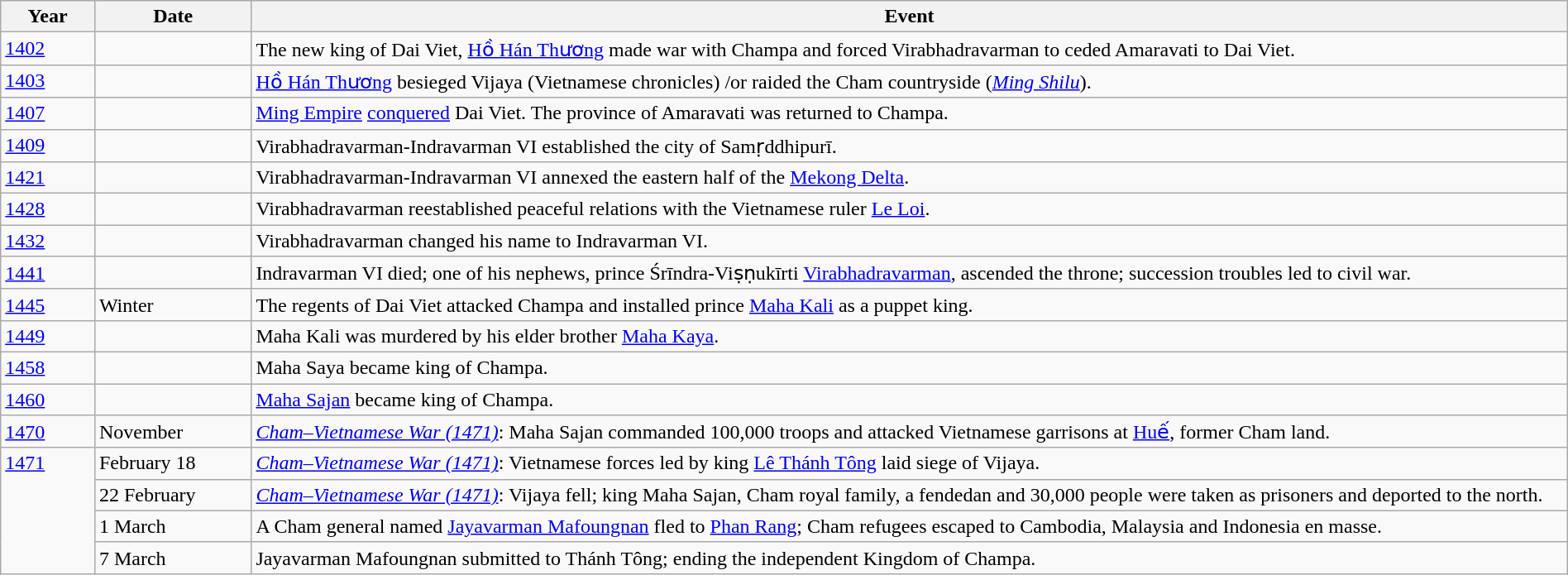<table class="wikitable" width="100%">
<tr>
<th style="width:6%">Year</th>
<th style="width:10%">Date</th>
<th>Event</th>
</tr>
<tr>
<td><a href='#'>1402</a></td>
<td></td>
<td>The new king of Dai Viet, <a href='#'>Hồ Hán Thương</a> made war with Champa and forced Virabhadravarman to ceded Amaravati to Dai Viet.</td>
</tr>
<tr>
<td><a href='#'>1403</a></td>
<td></td>
<td><a href='#'>Hồ Hán Thương</a> besieged Vijaya (Vietnamese chronicles) /or raided the Cham countryside (<em><a href='#'>Ming Shilu</a></em>).</td>
</tr>
<tr>
<td><a href='#'>1407</a></td>
<td></td>
<td><a href='#'>Ming Empire</a> <a href='#'>conquered</a> Dai Viet. The province of Amaravati was returned to Champa.</td>
</tr>
<tr>
<td><a href='#'>1409</a></td>
<td></td>
<td>Virabhadravarman-Indravarman VI established the city of Samṛddhipurī.</td>
</tr>
<tr>
<td><a href='#'>1421</a></td>
<td></td>
<td>Virabhadravarman-Indravarman VI annexed the eastern half of the <a href='#'>Mekong Delta</a>.</td>
</tr>
<tr>
<td><a href='#'>1428</a></td>
<td></td>
<td>Virabhadravarman reestablished peaceful relations with the Vietnamese ruler <a href='#'>Le Loi</a>.</td>
</tr>
<tr>
<td><a href='#'>1432</a></td>
<td></td>
<td>Virabhadravarman changed his name to Indravarman VI.</td>
</tr>
<tr>
<td><a href='#'>1441</a></td>
<td></td>
<td>Indravarman VI died; one of his nephews, prince Śrīndra-Viṣṇukīrti <a href='#'>Virabhadravarman</a>, ascended the throne; succession troubles led to civil war.</td>
</tr>
<tr>
<td><a href='#'>1445</a></td>
<td>Winter</td>
<td>The regents of Dai Viet attacked Champa and installed prince <a href='#'>Maha Kali</a> as a puppet king.</td>
</tr>
<tr>
<td><a href='#'>1449</a></td>
<td></td>
<td>Maha Kali was murdered by his elder brother <a href='#'>Maha Kaya</a>.</td>
</tr>
<tr>
<td><a href='#'>1458</a></td>
<td></td>
<td>Maha Saya became king of Champa.</td>
</tr>
<tr>
<td><a href='#'>1460</a></td>
<td></td>
<td><a href='#'>Maha Sajan</a> became king of Champa.</td>
</tr>
<tr>
<td><a href='#'>1470</a></td>
<td>November</td>
<td><em><a href='#'>Cham–Vietnamese War (1471)</a></em>: Maha Sajan commanded 100,000 troops and attacked Vietnamese garrisons at <a href='#'>Huế</a>, former Cham land.</td>
</tr>
<tr>
<td rowspan="4" valign="top"><a href='#'>1471</a></td>
<td>February 18</td>
<td><em><a href='#'>Cham–Vietnamese War (1471)</a></em>: Vietnamese forces led by king <a href='#'>Lê Thánh Tông</a> laid siege of Vijaya.</td>
</tr>
<tr>
<td>22 February</td>
<td><em><a href='#'>Cham–Vietnamese War (1471)</a></em>: Vijaya fell; king Maha Sajan, Cham royal family, a fendedan  and 30,000 people were taken as prisoners and deported to the north.</td>
</tr>
<tr>
<td>1 March</td>
<td>A Cham general named <a href='#'>Jayavarman Mafoungnan</a> fled to <a href='#'>Phan Rang</a>; Cham refugees escaped to Cambodia, Malaysia and Indonesia en masse.</td>
</tr>
<tr>
<td>7 March</td>
<td>Jayavarman Mafoungnan submitted to Thánh Tông; ending the independent Kingdom of Champa.</td>
</tr>
</table>
